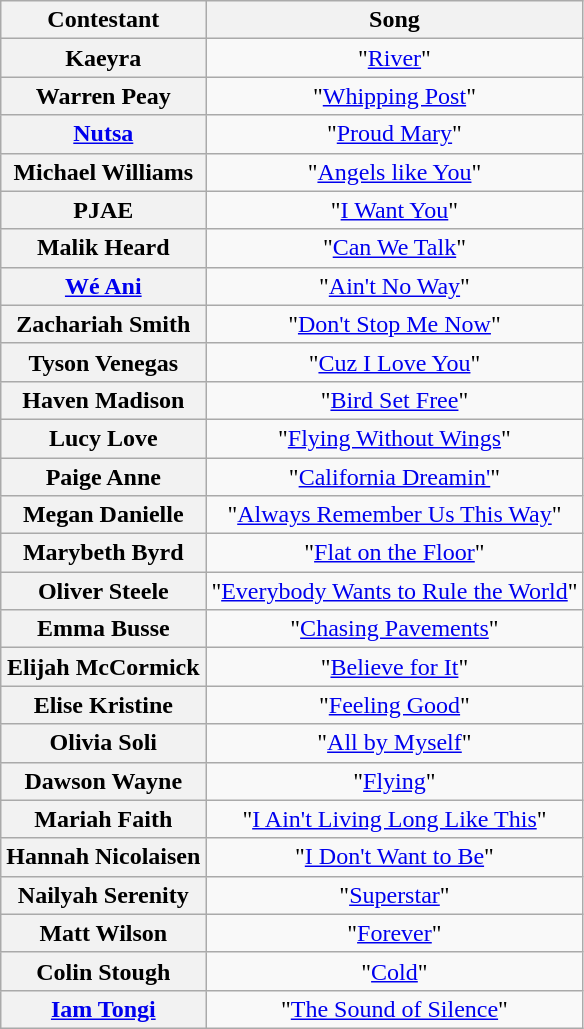<table class="wikitable unsortable" style="text-align:center">
<tr>
<th scope="col">Contestant</th>
<th scope="col">Song</th>
</tr>
<tr>
<th scope="row">Kaeyra</th>
<td>"<a href='#'>River</a>"</td>
</tr>
<tr>
<th scope="row">Warren Peay</th>
<td>"<a href='#'>Whipping Post</a>"</td>
</tr>
<tr>
<th scope="row"><a href='#'>Nutsa</a></th>
<td>"<a href='#'>Proud Mary</a>"</td>
</tr>
<tr>
<th scope="row">Michael Williams</th>
<td>"<a href='#'>Angels like You</a>"</td>
</tr>
<tr>
<th scope="row">PJAE</th>
<td>"<a href='#'>I Want You</a>"</td>
</tr>
<tr>
<th scope="row">Malik Heard</th>
<td>"<a href='#'>Can We Talk</a>"</td>
</tr>
<tr>
<th scope="row"><a href='#'>Wé Ani</a></th>
<td>"<a href='#'>Ain't No Way</a>"</td>
</tr>
<tr>
<th scope="row">Zachariah Smith</th>
<td>"<a href='#'>Don't Stop Me Now</a>"</td>
</tr>
<tr>
<th scope="row">Tyson Venegas</th>
<td>"<a href='#'>Cuz I Love You</a>"</td>
</tr>
<tr>
<th scope="row">Haven Madison</th>
<td>"<a href='#'>Bird Set Free</a>"</td>
</tr>
<tr>
<th scope="row">Lucy Love</th>
<td>"<a href='#'>Flying Without Wings</a>"</td>
</tr>
<tr>
<th scope="row">Paige Anne</th>
<td>"<a href='#'>California Dreamin'</a>"</td>
</tr>
<tr>
<th scope="row">Megan Danielle</th>
<td>"<a href='#'>Always Remember Us This Way</a>"</td>
</tr>
<tr>
<th scope="row">Marybeth Byrd</th>
<td>"<a href='#'>Flat on the Floor</a>"</td>
</tr>
<tr>
<th scope="row">Oliver Steele</th>
<td>"<a href='#'>Everybody Wants to Rule the World</a>"</td>
</tr>
<tr>
<th scope="row">Emma Busse</th>
<td>"<a href='#'>Chasing Pavements</a>"</td>
</tr>
<tr>
<th scope="row">Elijah McCormick</th>
<td>"<a href='#'>Believe for It</a>"</td>
</tr>
<tr>
<th scope="row">Elise Kristine</th>
<td>"<a href='#'>Feeling Good</a>"</td>
</tr>
<tr>
<th scope="row">Olivia Soli</th>
<td>"<a href='#'>All by Myself</a>"</td>
</tr>
<tr>
<th scope="row">Dawson Wayne</th>
<td>"<a href='#'>Flying</a>"</td>
</tr>
<tr>
<th scope="row">Mariah Faith</th>
<td>"<a href='#'>I Ain't Living Long Like This</a>"</td>
</tr>
<tr>
<th scope="row">Hannah Nicolaisen</th>
<td>"<a href='#'>I Don't Want to Be</a>"</td>
</tr>
<tr>
<th scope="row">Nailyah Serenity</th>
<td>"<a href='#'>Superstar</a>"</td>
</tr>
<tr>
<th scope="row">Matt Wilson</th>
<td>"<a href='#'>Forever</a>"</td>
</tr>
<tr>
<th scope="row">Colin Stough</th>
<td>"<a href='#'>Cold</a>"</td>
</tr>
<tr>
<th scope="row"><a href='#'>Iam Tongi</a></th>
<td>"<a href='#'>The Sound of Silence</a>"</td>
</tr>
</table>
